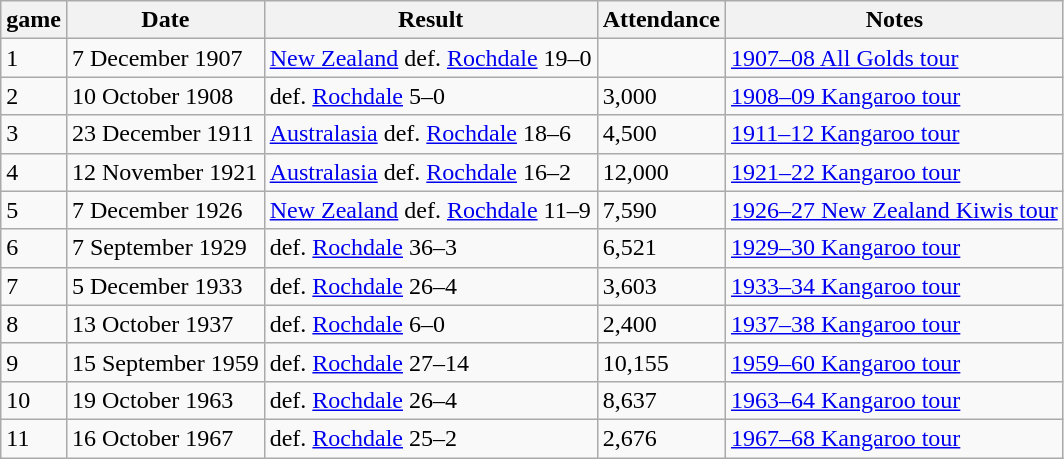<table class="wikitable">
<tr>
<th>game</th>
<th>Date</th>
<th>Result</th>
<th>Attendance</th>
<th>Notes</th>
</tr>
<tr>
<td>1</td>
<td>7 December 1907</td>
<td> <a href='#'>New Zealand</a> def.  <a href='#'>Rochdale</a> 19–0</td>
<td></td>
<td><a href='#'>1907–08 All Golds tour</a></td>
</tr>
<tr>
<td>2</td>
<td>10 October 1908</td>
<td>  def.  <a href='#'>Rochdale</a> 5–0</td>
<td>3,000</td>
<td><a href='#'>1908–09 Kangaroo tour</a></td>
</tr>
<tr>
<td>3</td>
<td>23 December 1911</td>
<td> <a href='#'>Australasia</a> def.  <a href='#'>Rochdale</a> 18–6</td>
<td>4,500</td>
<td><a href='#'>1911–12 Kangaroo tour</a></td>
</tr>
<tr>
<td>4</td>
<td>12 November 1921</td>
<td> <a href='#'>Australasia</a> def.  <a href='#'>Rochdale</a> 16–2</td>
<td>12,000</td>
<td><a href='#'>1921–22 Kangaroo tour</a></td>
</tr>
<tr>
<td>5</td>
<td>7 December 1926</td>
<td> <a href='#'>New Zealand</a> def.  <a href='#'>Rochdale</a> 11–9</td>
<td>7,590</td>
<td><a href='#'>1926–27 New Zealand Kiwis tour</a></td>
</tr>
<tr>
<td>6</td>
<td>7 September 1929</td>
<td>  def.  <a href='#'>Rochdale</a> 36–3</td>
<td>6,521</td>
<td><a href='#'>1929–30 Kangaroo tour</a></td>
</tr>
<tr>
<td>7</td>
<td>5 December 1933</td>
<td>  def.  <a href='#'>Rochdale</a> 26–4</td>
<td>3,603</td>
<td><a href='#'>1933–34 Kangaroo tour</a></td>
</tr>
<tr>
<td>8</td>
<td>13 October 1937</td>
<td>  def.  <a href='#'>Rochdale</a> 6–0</td>
<td>2,400</td>
<td><a href='#'>1937–38 Kangaroo tour</a></td>
</tr>
<tr>
<td>9</td>
<td>15 September 1959</td>
<td>  def.  <a href='#'>Rochdale</a> 27–14</td>
<td>10,155</td>
<td><a href='#'>1959–60 Kangaroo tour</a></td>
</tr>
<tr>
<td>10</td>
<td>19 October 1963</td>
<td>  def.  <a href='#'>Rochdale</a> 26–4</td>
<td>8,637</td>
<td><a href='#'>1963–64 Kangaroo tour</a></td>
</tr>
<tr>
<td>11</td>
<td>16 October 1967</td>
<td>  def.  <a href='#'>Rochdale</a> 25–2</td>
<td>2,676</td>
<td><a href='#'>1967–68 Kangaroo tour</a></td>
</tr>
</table>
